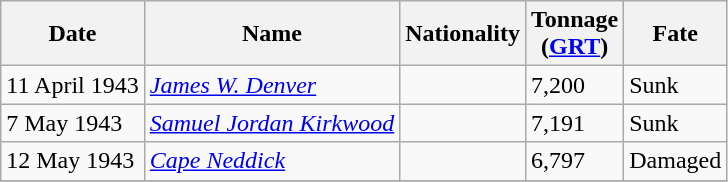<table class="wikitable sortable">
<tr>
<th>Date</th>
<th>Name</th>
<th>Nationality</th>
<th>Tonnage<br>(<a href='#'>GRT</a>)</th>
<th>Fate</th>
</tr>
<tr>
<td>11 April 1943</td>
<td><a href='#'><em>James W. Denver</em></a></td>
<td></td>
<td>7,200</td>
<td>Sunk</td>
</tr>
<tr>
<td>7 May 1943</td>
<td><a href='#'><em>Samuel Jordan Kirkwood</em></a></td>
<td></td>
<td>7,191</td>
<td>Sunk</td>
</tr>
<tr>
<td>12 May 1943</td>
<td><a href='#'><em>Cape Neddick</em></a></td>
<td></td>
<td>6,797</td>
<td>Damaged</td>
</tr>
<tr>
</tr>
</table>
